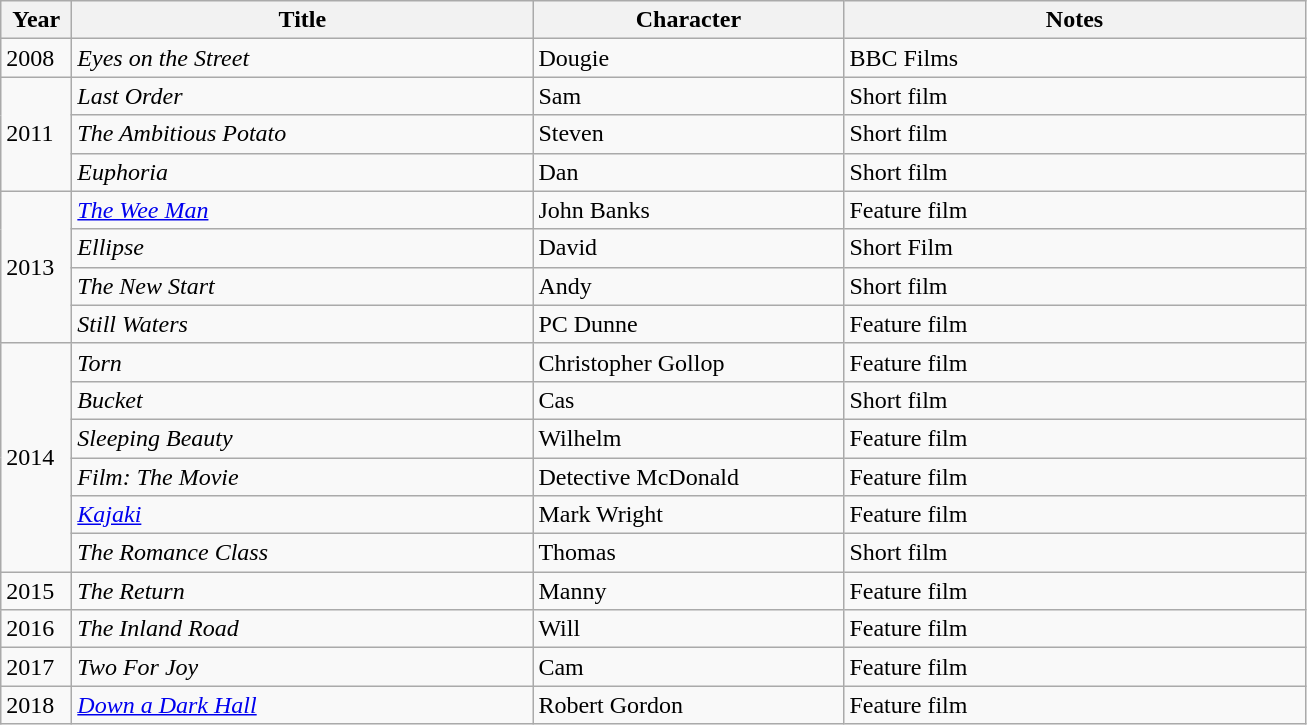<table class="wikitable">
<tr>
<th scope="col" width="40">Year</th>
<th scope="col" width="300">Title</th>
<th scope="col" width="200">Character</th>
<th scope="col" width="300">Notes</th>
</tr>
<tr>
<td>2008</td>
<td><em>Eyes on the Street</em></td>
<td>Dougie</td>
<td>BBC Films</td>
</tr>
<tr>
<td Rowspan="3">2011</td>
<td><em>Last Order</em></td>
<td>Sam</td>
<td>Short film</td>
</tr>
<tr>
<td><em>The Ambitious Potato</em></td>
<td>Steven</td>
<td>Short film</td>
</tr>
<tr>
<td><em>Euphoria</em></td>
<td>Dan</td>
<td>Short film</td>
</tr>
<tr>
<td Rowspan="4">2013</td>
<td><em><a href='#'>The Wee Man</a></em></td>
<td>John Banks</td>
<td>Feature film</td>
</tr>
<tr>
<td><em>Ellipse</em></td>
<td>David</td>
<td>Short Film</td>
</tr>
<tr>
<td><em>The New Start</em></td>
<td>Andy</td>
<td>Short film</td>
</tr>
<tr>
<td><em>Still Waters</em></td>
<td>PC Dunne</td>
<td>Feature film</td>
</tr>
<tr>
<td Rowspan="6">2014</td>
<td><em>Torn</em></td>
<td>Christopher Gollop</td>
<td>Feature film</td>
</tr>
<tr>
<td><em>Bucket</em></td>
<td>Cas</td>
<td>Short film</td>
</tr>
<tr>
<td><em>Sleeping Beauty</em></td>
<td>Wilhelm</td>
<td>Feature film</td>
</tr>
<tr>
<td><em>Film: The Movie</em></td>
<td>Detective McDonald</td>
<td>Feature film</td>
</tr>
<tr>
<td><em><a href='#'>Kajaki</a></em></td>
<td>Mark Wright</td>
<td>Feature film</td>
</tr>
<tr>
<td><em>The Romance Class</em></td>
<td>Thomas</td>
<td>Short film</td>
</tr>
<tr>
<td Rowspan="1">2015</td>
<td><em>The Return</em></td>
<td>Manny</td>
<td>Feature film</td>
</tr>
<tr>
<td Rowspan="1">2016</td>
<td><em>The Inland Road</em></td>
<td>Will</td>
<td>Feature film</td>
</tr>
<tr>
<td Rowspan="1">2017</td>
<td><em>Two For Joy</em></td>
<td>Cam</td>
<td>Feature film</td>
</tr>
<tr>
<td Rowspan="1">2018</td>
<td><em><a href='#'>Down a Dark Hall</a></em></td>
<td>Robert Gordon</td>
<td>Feature film</td>
</tr>
</table>
